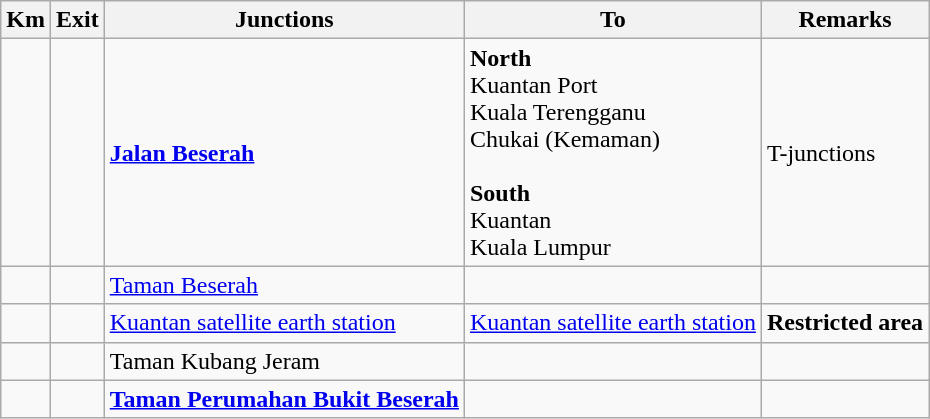<table class="wikitable">
<tr>
<th>Km</th>
<th>Exit</th>
<th>Junctions</th>
<th>To</th>
<th>Remarks</th>
</tr>
<tr>
<td></td>
<td></td>
<td><strong><a href='#'>Jalan Beserah</a></strong></td>
<td><strong>North</strong><br> Kuantan Port <br>  Kuala Terengganu<br>  Chukai (Kemaman)<br><br><strong>South</strong><br> Kuantan<br> Kuala Lumpur</td>
<td>T-junctions</td>
</tr>
<tr>
<td></td>
<td></td>
<td><a href='#'>Taman Beserah</a></td>
<td></td>
<td></td>
</tr>
<tr>
<td></td>
<td></td>
<td><a href='#'>Kuantan satellite earth station</a></td>
<td><a href='#'>Kuantan satellite earth station</a></td>
<td><strong><span>Restricted area</span></strong></td>
</tr>
<tr>
<td></td>
<td></td>
<td>Taman Kubang Jeram</td>
<td></td>
<td></td>
</tr>
<tr>
<td></td>
<td></td>
<td><strong><a href='#'>Taman Perumahan Bukit Beserah</a></strong></td>
<td></td>
<td></td>
</tr>
</table>
